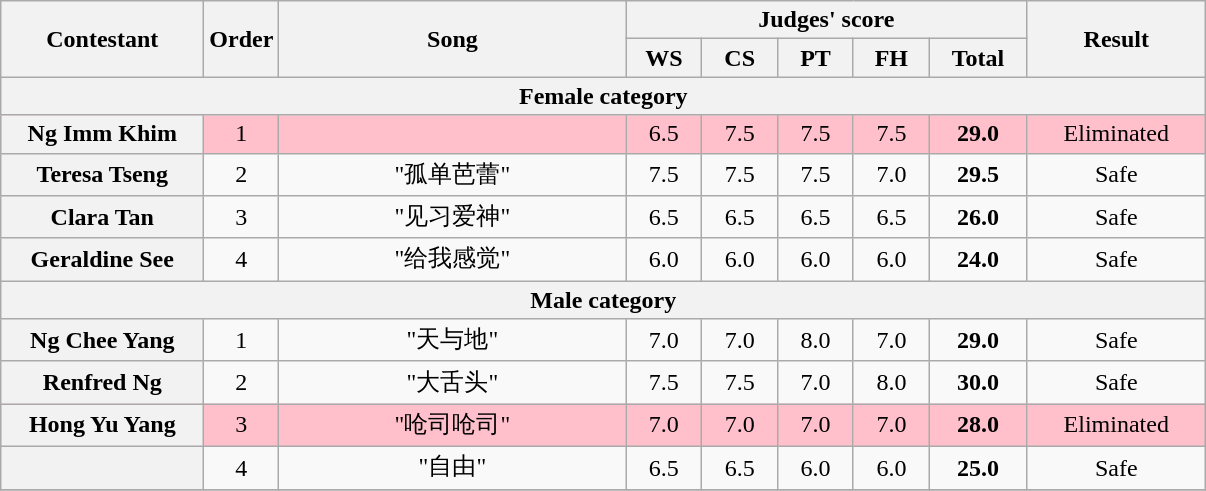<table class="wikitable plainrowheaders" style="text-align:center;">
<tr>
<th rowspan=2 scope="col" style="width:8em;">Contestant</th>
<th rowspan=2 scope="col">Order</th>
<th rowspan=2 scope="col" style="width:14em;">Song</th>
<th colspan=5 scope="col">Judges' score</th>
<th rowspan=2 scope="col" style="width:7em;">Result</th>
</tr>
<tr>
<th style="width:2.7em;">WS</th>
<th style="width:2.7em;">CS</th>
<th style="width:2.7em;">PT</th>
<th style="width:2.7em;">FH</th>
<th style="width:3.6em;">Total</th>
</tr>
<tr>
<th colspan=9>Female category</th>
</tr>
<tr style="background:pink;">
<th scope="row">Ng Imm Khim</th>
<td>1</td>
<td></td>
<td>6.5</td>
<td>7.5</td>
<td>7.5</td>
<td>7.5</td>
<td><strong>29.0</strong></td>
<td>Eliminated</td>
</tr>
<tr>
<th scope="row">Teresa Tseng</th>
<td>2</td>
<td>"孤单芭蕾"</td>
<td>7.5</td>
<td>7.5</td>
<td>7.5</td>
<td>7.0</td>
<td><strong>29.5</strong></td>
<td>Safe</td>
</tr>
<tr>
<th scope="row">Clara Tan</th>
<td>3</td>
<td>"见习爱神"</td>
<td>6.5</td>
<td>6.5</td>
<td>6.5</td>
<td>6.5</td>
<td><strong>26.0</strong></td>
<td>Safe</td>
</tr>
<tr>
<th scope="row">Geraldine See</th>
<td>4</td>
<td>"给我感觉"</td>
<td>6.0</td>
<td>6.0</td>
<td>6.0</td>
<td>6.0</td>
<td><strong>24.0</strong></td>
<td>Safe</td>
</tr>
<tr>
<th colspan=9>Male category</th>
</tr>
<tr>
<th scope="row">Ng Chee Yang</th>
<td>1</td>
<td>"天与地"</td>
<td>7.0</td>
<td>7.0</td>
<td>8.0</td>
<td>7.0</td>
<td><strong>29.0</strong></td>
<td>Safe</td>
</tr>
<tr>
<th scope="row">Renfred Ng</th>
<td>2</td>
<td>"大舌头"</td>
<td>7.5</td>
<td>7.5</td>
<td>7.0</td>
<td>8.0</td>
<td><strong>30.0</strong></td>
<td>Safe</td>
</tr>
<tr style="background:pink;">
<th scope="row">Hong Yu Yang</th>
<td>3</td>
<td>"呛司呛司"</td>
<td>7.0</td>
<td>7.0</td>
<td>7.0</td>
<td>7.0</td>
<td><strong>28.0</strong></td>
<td>Eliminated</td>
</tr>
<tr>
<th scope="row"></th>
<td>4</td>
<td>"自由"</td>
<td>6.5</td>
<td>6.5</td>
<td>6.0</td>
<td>6.0</td>
<td><strong>25.0</strong></td>
<td>Safe</td>
</tr>
<tr>
</tr>
</table>
